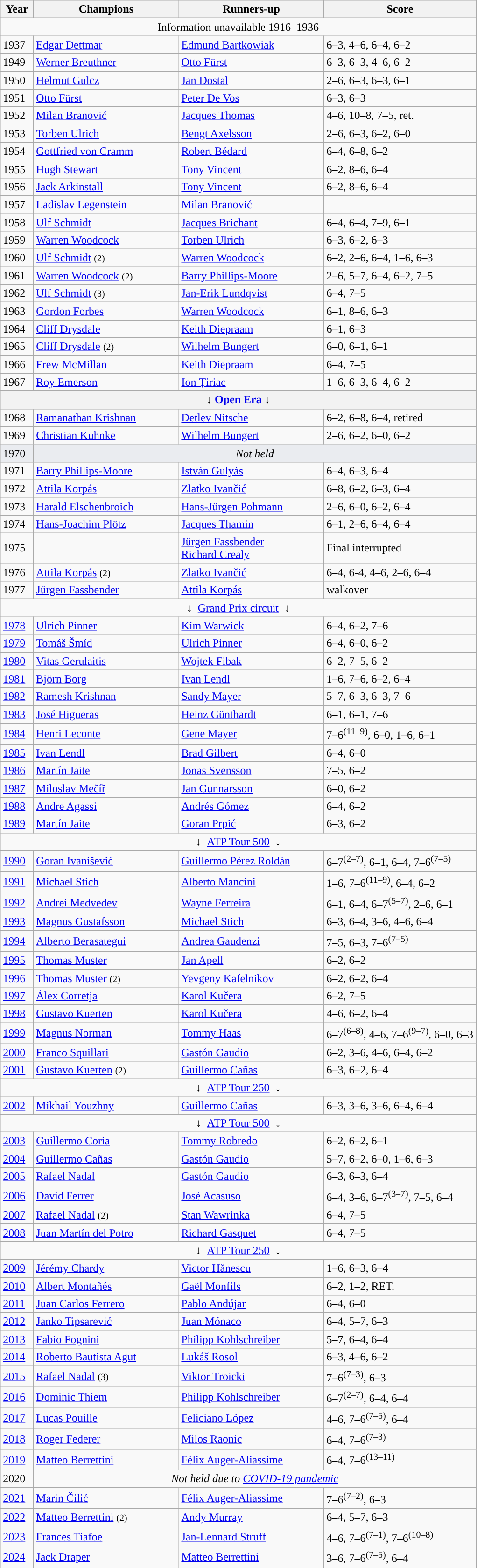<table class="wikitable">
<tr>
<th style="width:40px">Year</th>
<th style="width:200px">Champions</th>
<th style="width:200px">Runners-up</th>
<th style="width:210px" class="unsortable">Score</th>
</tr>
<tr>
<td colspan="4" style="text-align:center">Information unavailable 1916–1936</td>
</tr>
<tr>
<td>1937</td>
<td> <a href='#'>Edgar Dettmar</a></td>
<td> <a href='#'>Edmund Bartkowiak</a></td>
<td>6–3, 4–6, 6–4, 6–2</td>
</tr>
<tr>
<td>1949</td>
<td> <a href='#'>Werner Breuthner</a></td>
<td> <a href='#'>Otto Fürst</a></td>
<td>6–3, 6–3, 4–6, 6–2</td>
</tr>
<tr>
<td>1950</td>
<td> <a href='#'>Helmut Gulcz</a></td>
<td> <a href='#'>Jan Dostal</a></td>
<td>2–6, 6–3, 6–3, 6–1</td>
</tr>
<tr>
<td>1951</td>
<td> <a href='#'>Otto Fürst</a></td>
<td> <a href='#'>Peter De Vos</a></td>
<td>6–3, 6–3</td>
</tr>
<tr>
<td>1952</td>
<td> <a href='#'>Milan Branović</a></td>
<td> <a href='#'>Jacques Thomas</a></td>
<td>4–6, 10–8, 7–5, ret.</td>
</tr>
<tr>
<td>1953</td>
<td> <a href='#'>Torben Ulrich</a></td>
<td> <a href='#'>Bengt Axelsson</a></td>
<td>2–6, 6–3, 6–2, 6–0</td>
</tr>
<tr>
<td>1954</td>
<td> <a href='#'>Gottfried von Cramm</a></td>
<td> <a href='#'>Robert Bédard</a></td>
<td>6–4, 6–8, 6–2</td>
</tr>
<tr>
<td>1955</td>
<td> <a href='#'>Hugh Stewart</a></td>
<td> <a href='#'>Tony Vincent</a></td>
<td>6–2, 8–6, 6–4</td>
</tr>
<tr>
<td>1956</td>
<td> <a href='#'>Jack Arkinstall</a></td>
<td> <a href='#'>Tony Vincent</a></td>
<td>6–2, 8–6, 6–4</td>
</tr>
<tr>
<td>1957</td>
<td> <a href='#'>Ladislav Legenstein</a></td>
<td> <a href='#'>Milan Branović</a></td>
<td></td>
</tr>
<tr>
<td>1958</td>
<td> <a href='#'>Ulf Schmidt</a></td>
<td> <a href='#'>Jacques Brichant</a></td>
<td>6–4, 6–4, 7–9, 6–1</td>
</tr>
<tr>
<td>1959</td>
<td> <a href='#'>Warren Woodcock</a></td>
<td> <a href='#'>Torben Ulrich</a></td>
<td>6–3, 6–2, 6–3</td>
</tr>
<tr>
<td>1960</td>
<td> <a href='#'>Ulf Schmidt</a> <small>(2)</small></td>
<td> <a href='#'>Warren Woodcock</a></td>
<td>6–2, 2–6, 6–4, 1–6, 6–3</td>
</tr>
<tr>
<td>1961</td>
<td> <a href='#'>Warren Woodcock</a> <small>(2)</small></td>
<td> <a href='#'>Barry Phillips-Moore</a></td>
<td>2–6, 5–7, 6–4, 6–2, 7–5</td>
</tr>
<tr>
<td>1962</td>
<td> <a href='#'>Ulf Schmidt</a> <small>(3)</small></td>
<td> <a href='#'>Jan-Erik Lundqvist</a></td>
<td>6–4, 7–5</td>
</tr>
<tr>
<td>1963</td>
<td> <a href='#'>Gordon Forbes</a></td>
<td> <a href='#'>Warren Woodcock</a></td>
<td>6–1, 8–6, 6–3</td>
</tr>
<tr>
<td>1964</td>
<td> <a href='#'>Cliff Drysdale</a></td>
<td> <a href='#'>Keith Diepraam</a></td>
<td>6–1, 6–3</td>
</tr>
<tr>
<td>1965</td>
<td> <a href='#'>Cliff Drysdale</a> <small>(2)</small></td>
<td> <a href='#'>Wilhelm Bungert</a></td>
<td>6–0, 6–1, 6–1</td>
</tr>
<tr>
<td>1966</td>
<td> <a href='#'>Frew McMillan</a></td>
<td> <a href='#'>Keith Diepraam</a></td>
<td>6–4, 7–5</td>
</tr>
<tr>
<td>1967</td>
<td> <a href='#'>Roy Emerson</a></td>
<td> <a href='#'>Ion Țiriac</a></td>
<td>1–6, 6–3, 6–4, 6–2</td>
</tr>
<tr>
<th colspan=4 align=center>↓  <a href='#'>Open Era</a>  ↓</th>
</tr>
<tr>
<td>1968</td>
<td> <a href='#'>Ramanathan Krishnan</a></td>
<td> <a href='#'>Detlev Nitsche</a></td>
<td>6–2, 6–8, 6–4, retired</td>
</tr>
<tr>
<td>1969</td>
<td> <a href='#'>Christian Kuhnke</a></td>
<td> <a href='#'>Wilhelm Bungert</a></td>
<td>2–6, 6–2, 6–0, 6–2</td>
</tr>
<tr>
<td style="background:#EAECF0">1970</td>
<td colspan="3" style="background-color:#EAECF0;text-align:center"><em>Not held</em></td>
</tr>
<tr>
<td>1971</td>
<td> <a href='#'>Barry Phillips-Moore</a></td>
<td> <a href='#'>István Gulyás</a></td>
<td>6–4, 6–3, 6–4</td>
</tr>
<tr>
<td>1972</td>
<td> <a href='#'>Attila Korpás</a></td>
<td> <a href='#'>Zlatko Ivančić</a></td>
<td>6–8, 6–2, 6–3, 6–4</td>
</tr>
<tr>
<td>1973</td>
<td> <a href='#'>Harald Elschenbroich</a></td>
<td> <a href='#'>Hans-Jürgen Pohmann</a></td>
<td>2–6, 6–0, 6–2, 6–4</td>
</tr>
<tr>
<td>1974</td>
<td> <a href='#'>Hans-Joachim Plötz</a></td>
<td> <a href='#'>Jacques Thamin</a></td>
<td>6–1, 2–6, 6–4, 6–4</td>
</tr>
<tr>
<td>1975</td>
<td></td>
<td> <a href='#'>Jürgen Fassbender</a> <br>  <a href='#'>Richard Crealy</a></td>
<td>Final interrupted</td>
</tr>
<tr>
<td>1976</td>
<td> <a href='#'>Attila Korpás</a> <small>(2)</small></td>
<td> <a href='#'>Zlatko Ivančić</a></td>
<td>6–4, 6-4, 4–6, 2–6, 6–4</td>
</tr>
<tr>
<td>1977</td>
<td> <a href='#'>Jürgen Fassbender</a></td>
<td> <a href='#'>Attila Korpás</a></td>
<td>walkover</td>
</tr>
<tr>
<td colspan=4 align=center>↓  <a href='#'>Grand Prix circuit</a>  ↓</td>
</tr>
<tr>
<td><a href='#'>1978</a></td>
<td> <a href='#'>Ulrich Pinner</a><br></td>
<td> <a href='#'>Kim Warwick</a></td>
<td>6–4, 6–2, 7–6</td>
</tr>
<tr>
<td><a href='#'>1979</a></td>
<td> <a href='#'>Tomáš Šmíd</a></td>
<td> <a href='#'>Ulrich Pinner</a></td>
<td>6–4, 6–0, 6–2</td>
</tr>
<tr>
<td><a href='#'>1980</a></td>
<td> <a href='#'>Vitas Gerulaitis</a></td>
<td> <a href='#'>Wojtek Fibak</a></td>
<td>6–2, 7–5, 6–2</td>
</tr>
<tr>
<td><a href='#'>1981</a></td>
<td> <a href='#'>Björn Borg</a></td>
<td> <a href='#'>Ivan Lendl</a></td>
<td>1–6, 7–6, 6–2, 6–4</td>
</tr>
<tr>
<td><a href='#'>1982</a></td>
<td> <a href='#'>Ramesh Krishnan</a></td>
<td> <a href='#'>Sandy Mayer</a></td>
<td>5–7, 6–3, 6–3, 7–6</td>
</tr>
<tr>
<td><a href='#'>1983</a></td>
<td> <a href='#'>José Higueras</a></td>
<td> <a href='#'>Heinz Günthardt</a></td>
<td>6–1, 6–1, 7–6</td>
</tr>
<tr>
<td><a href='#'>1984</a></td>
<td> <a href='#'>Henri Leconte</a></td>
<td> <a href='#'>Gene Mayer</a></td>
<td>7–6<sup>(11–9)</sup>, 6–0, 1–6, 6–1</td>
</tr>
<tr>
<td><a href='#'>1985</a></td>
<td> <a href='#'>Ivan Lendl</a></td>
<td> <a href='#'>Brad Gilbert</a></td>
<td>6–4, 6–0</td>
</tr>
<tr>
<td><a href='#'>1986</a></td>
<td> <a href='#'>Martín Jaite</a></td>
<td> <a href='#'>Jonas Svensson</a></td>
<td>7–5, 6–2</td>
</tr>
<tr>
<td><a href='#'>1987</a></td>
<td> <a href='#'>Miloslav Mečíř</a></td>
<td> <a href='#'>Jan Gunnarsson</a></td>
<td>6–0, 6–2</td>
</tr>
<tr>
<td><a href='#'>1988</a></td>
<td> <a href='#'>Andre Agassi</a></td>
<td> <a href='#'>Andrés Gómez</a></td>
<td>6–4, 6–2</td>
</tr>
<tr>
<td><a href='#'>1989</a></td>
<td> <a href='#'>Martín Jaite</a></td>
<td> <a href='#'>Goran Prpić</a></td>
<td>6–3, 6–2</td>
</tr>
<tr>
<td colspan=4 align=center>↓  <a href='#'>ATP Tour 500</a>  ↓</td>
</tr>
<tr>
<td><a href='#'>1990</a></td>
<td> <a href='#'>Goran Ivanišević</a></td>
<td> <a href='#'>Guillermo Pérez Roldán</a></td>
<td>6–7<sup>(2–7)</sup>, 6–1, 6–4, 7–6<sup>(7–5)</sup></td>
</tr>
<tr>
<td><a href='#'>1991</a></td>
<td> <a href='#'>Michael Stich</a></td>
<td> <a href='#'>Alberto Mancini</a></td>
<td>1–6, 7–6<sup>(11–9)</sup>, 6–4, 6–2</td>
</tr>
<tr>
<td><a href='#'>1992</a></td>
<td> <a href='#'>Andrei Medvedev</a></td>
<td> <a href='#'>Wayne Ferreira</a></td>
<td>6–1, 6–4, 6–7<sup>(5–7)</sup>, 2–6, 6–1</td>
</tr>
<tr>
<td><a href='#'>1993</a></td>
<td> <a href='#'>Magnus Gustafsson</a></td>
<td> <a href='#'>Michael Stich</a></td>
<td>6–3, 6–4, 3–6, 4–6, 6–4</td>
</tr>
<tr>
<td><a href='#'>1994</a></td>
<td> <a href='#'>Alberto Berasategui</a></td>
<td> <a href='#'>Andrea Gaudenzi</a></td>
<td>7–5, 6–3, 7–6<sup>(7–5)</sup></td>
</tr>
<tr>
<td><a href='#'>1995</a></td>
<td> <a href='#'>Thomas Muster</a></td>
<td> <a href='#'>Jan Apell</a></td>
<td>6–2, 6–2</td>
</tr>
<tr>
<td><a href='#'>1996</a></td>
<td> <a href='#'>Thomas Muster</a> <small>(2)</small></td>
<td> <a href='#'>Yevgeny Kafelnikov</a></td>
<td>6–2, 6–2, 6–4</td>
</tr>
<tr>
<td><a href='#'>1997</a></td>
<td> <a href='#'>Álex Corretja</a></td>
<td> <a href='#'>Karol Kučera</a></td>
<td>6–2, 7–5</td>
</tr>
<tr>
<td><a href='#'>1998</a></td>
<td> <a href='#'>Gustavo Kuerten</a></td>
<td> <a href='#'>Karol Kučera</a></td>
<td>4–6, 6–2, 6–4</td>
</tr>
<tr>
<td><a href='#'>1999</a></td>
<td> <a href='#'>Magnus Norman</a></td>
<td> <a href='#'>Tommy Haas</a></td>
<td>6–7<sup>(6–8)</sup>, 4–6, 7–6<sup>(9–7)</sup>, 6–0, 6–3</td>
</tr>
<tr>
<td><a href='#'>2000</a></td>
<td> <a href='#'>Franco Squillari</a></td>
<td> <a href='#'>Gastón Gaudio</a></td>
<td>6–2, 3–6, 4–6, 6–4, 6–2</td>
</tr>
<tr>
<td><a href='#'>2001</a></td>
<td> <a href='#'>Gustavo Kuerten</a> <small>(2)</small></td>
<td> <a href='#'>Guillermo Cañas</a></td>
<td>6–3, 6–2, 6–4</td>
</tr>
<tr>
<td colspan=4 align=center>↓  <a href='#'>ATP Tour 250</a>  ↓</td>
</tr>
<tr>
<td><a href='#'>2002</a></td>
<td> <a href='#'>Mikhail Youzhny</a></td>
<td> <a href='#'>Guillermo Cañas</a></td>
<td>6–3, 3–6, 3–6, 6–4, 6–4</td>
</tr>
<tr>
<td colspan=4 align=center>↓  <a href='#'>ATP Tour 500</a>  ↓</td>
</tr>
<tr>
<td><a href='#'>2003</a></td>
<td> <a href='#'>Guillermo Coria</a></td>
<td> <a href='#'>Tommy Robredo</a></td>
<td>6–2, 6–2, 6–1</td>
</tr>
<tr>
<td><a href='#'>2004</a></td>
<td> <a href='#'>Guillermo Cañas</a></td>
<td> <a href='#'>Gastón Gaudio</a></td>
<td>5–7, 6–2, 6–0, 1–6, 6–3</td>
</tr>
<tr>
<td><a href='#'>2005</a></td>
<td> <a href='#'>Rafael Nadal</a></td>
<td> <a href='#'>Gastón Gaudio</a></td>
<td>6–3, 6–3, 6–4</td>
</tr>
<tr>
<td><a href='#'>2006</a></td>
<td> <a href='#'>David Ferrer</a></td>
<td> <a href='#'>José Acasuso</a></td>
<td>6–4, 3–6, 6–7<sup>(3–7)</sup>, 7–5, 6–4</td>
</tr>
<tr>
<td><a href='#'>2007</a></td>
<td> <a href='#'>Rafael Nadal</a> <small>(2)</small></td>
<td> <a href='#'>Stan Wawrinka</a></td>
<td>6–4, 7–5</td>
</tr>
<tr>
<td><a href='#'>2008</a></td>
<td> <a href='#'>Juan Martín del Potro</a></td>
<td> <a href='#'>Richard Gasquet</a></td>
<td>6–4, 7–5</td>
</tr>
<tr>
<td colspan=4 align=center>↓  <a href='#'>ATP Tour 250</a>  ↓</td>
</tr>
<tr>
<td><a href='#'>2009</a></td>
<td> <a href='#'>Jérémy Chardy</a></td>
<td> <a href='#'>Victor Hănescu</a></td>
<td>1–6, 6–3, 6–4</td>
</tr>
<tr>
<td><a href='#'>2010</a></td>
<td> <a href='#'>Albert Montañés</a></td>
<td> <a href='#'>Gaël Monfils</a></td>
<td>6–2, 1–2, RET.</td>
</tr>
<tr>
<td><a href='#'>2011</a></td>
<td> <a href='#'>Juan Carlos Ferrero</a></td>
<td> <a href='#'>Pablo Andújar</a></td>
<td>6–4, 6–0</td>
</tr>
<tr>
<td><a href='#'>2012</a></td>
<td> <a href='#'>Janko Tipsarević</a></td>
<td> <a href='#'>Juan Mónaco</a></td>
<td>6–4, 5–7, 6–3</td>
</tr>
<tr>
<td><a href='#'>2013</a></td>
<td> <a href='#'>Fabio Fognini</a></td>
<td> <a href='#'>Philipp Kohlschreiber</a></td>
<td>5–7, 6–4, 6–4</td>
</tr>
<tr>
<td><a href='#'>2014</a></td>
<td> <a href='#'>Roberto Bautista Agut</a></td>
<td> <a href='#'>Lukáš Rosol</a></td>
<td>6–3, 4–6, 6–2</td>
</tr>
<tr>
<td><a href='#'>2015</a></td>
<td> <a href='#'>Rafael Nadal</a> <small>(3)</small></td>
<td> <a href='#'>Viktor Troicki</a></td>
<td>7–6<sup>(7–3)</sup>, 6–3</td>
</tr>
<tr>
<td><a href='#'>2016</a></td>
<td> <a href='#'>Dominic Thiem</a></td>
<td> <a href='#'>Philipp Kohlschreiber</a></td>
<td>6–7<sup>(2–7)</sup>, 6–4, 6–4</td>
</tr>
<tr>
<td><a href='#'>2017</a></td>
<td> <a href='#'>Lucas Pouille</a></td>
<td> <a href='#'>Feliciano López</a></td>
<td>4–6, 7–6<sup>(7–5)</sup>, 6–4</td>
</tr>
<tr>
<td><a href='#'>2018</a></td>
<td> <a href='#'>Roger Federer</a></td>
<td> <a href='#'>Milos Raonic</a></td>
<td>6–4, 7–6<sup>(7–3)</sup></td>
</tr>
<tr>
<td><a href='#'>2019</a></td>
<td> <a href='#'>Matteo Berrettini</a></td>
<td> <a href='#'>Félix Auger-Aliassime</a></td>
<td>6–4, 7–6<sup>(13–11)</sup></td>
</tr>
<tr>
<td style=background:>2020</td>
<td colspan=3 align=center style=background:><em>Not held due to <a href='#'>COVID-19 pandemic</a></em></td>
</tr>
<tr>
<td><a href='#'>2021</a></td>
<td> <a href='#'>Marin Čilić</a></td>
<td> <a href='#'>Félix Auger-Aliassime</a></td>
<td>7–6<sup>(7–2)</sup>, 6–3</td>
</tr>
<tr>
<td><a href='#'>2022</a></td>
<td> <a href='#'>Matteo Berrettini</a> <small>(2)</small></td>
<td> <a href='#'>Andy Murray</a></td>
<td>6–4, 5–7, 6–3</td>
</tr>
<tr>
<td><a href='#'>2023</a></td>
<td> <a href='#'>Frances Tiafoe</a></td>
<td> <a href='#'>Jan-Lennard Struff</a></td>
<td>4–6, 7–6<sup>(7–1)</sup>, 7–6<sup>(10–8)</sup></td>
</tr>
<tr>
<td><a href='#'>2024</a></td>
<td> <a href='#'>Jack Draper</a></td>
<td> <a href='#'>Matteo Berrettini</a></td>
<td>3–6, 7–6<sup>(7–5)</sup>, 6–4</td>
</tr>
</table>
